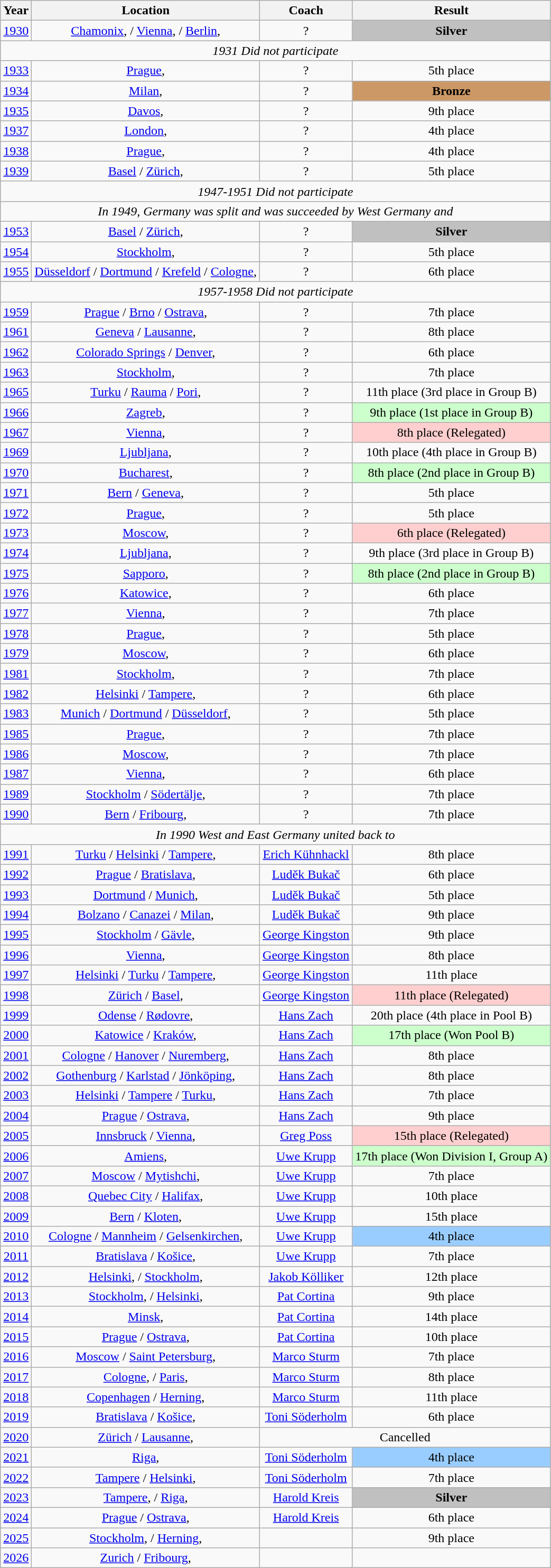<table class="wikitable sortable" style="text-align:center;">
<tr>
<th>Year</th>
<th>Location</th>
<th>Coach</th>
<th>Result</th>
</tr>
<tr>
<td><a href='#'>1930</a></td>
<td><a href='#'>Chamonix</a>,  / <a href='#'>Vienna</a>,  / <a href='#'>Berlin</a>, </td>
<td>?</td>
<td style="background:silver;"><strong>Silver</strong></td>
</tr>
<tr>
<td colspan=4><em>1931 Did not participate</em></td>
</tr>
<tr>
<td><a href='#'>1933</a></td>
<td><a href='#'>Prague</a>, </td>
<td>?</td>
<td>5th place</td>
</tr>
<tr>
<td><a href='#'>1934</a></td>
<td><a href='#'>Milan</a>, </td>
<td>?</td>
<td style="background:#c96;"><strong>Bronze</strong></td>
</tr>
<tr>
<td><a href='#'>1935</a></td>
<td><a href='#'>Davos</a>, </td>
<td>?</td>
<td>9th place</td>
</tr>
<tr>
<td><a href='#'>1937</a></td>
<td><a href='#'>London</a>, </td>
<td>?</td>
<td>4th place</td>
</tr>
<tr>
<td><a href='#'>1938</a></td>
<td><a href='#'>Prague</a>, </td>
<td>?</td>
<td>4th place</td>
</tr>
<tr>
<td><a href='#'>1939</a></td>
<td><a href='#'>Basel</a> / <a href='#'>Zürich</a>, </td>
<td>?</td>
<td>5th place</td>
</tr>
<tr>
<td colspan=4><em>1947-1951 Did not participate</em></td>
</tr>
<tr>
<td colspan=4><em>In 1949, Germany was split and was succeeded by  West Germany and </em></td>
</tr>
<tr>
<td><a href='#'>1953</a></td>
<td><a href='#'>Basel</a> / <a href='#'>Zürich</a>, </td>
<td>?</td>
<td style="background:silver;"><strong>Silver</strong></td>
</tr>
<tr>
<td><a href='#'>1954</a></td>
<td><a href='#'>Stockholm</a>, </td>
<td>?</td>
<td>5th place</td>
</tr>
<tr>
<td><a href='#'>1955</a></td>
<td><a href='#'>Düsseldorf</a> / <a href='#'>Dortmund</a> / <a href='#'>Krefeld</a> / <a href='#'>Cologne</a>, </td>
<td>?</td>
<td>6th place</td>
</tr>
<tr>
<td colspan=4><em>1957-1958 Did not participate</em></td>
</tr>
<tr>
<td><a href='#'>1959</a></td>
<td><a href='#'>Prague</a> / <a href='#'>Brno</a> / <a href='#'>Ostrava</a>, </td>
<td>?</td>
<td>7th place</td>
</tr>
<tr>
<td><a href='#'>1961</a></td>
<td><a href='#'>Geneva</a> / <a href='#'>Lausanne</a>, </td>
<td>?</td>
<td>8th place</td>
</tr>
<tr>
<td><a href='#'>1962</a></td>
<td><a href='#'>Colorado Springs</a> / <a href='#'>Denver</a>, </td>
<td>?</td>
<td>6th place</td>
</tr>
<tr>
<td><a href='#'>1963</a></td>
<td><a href='#'>Stockholm</a>, </td>
<td>?</td>
<td>7th place</td>
</tr>
<tr>
<td><a href='#'>1965</a></td>
<td><a href='#'>Turku</a> / <a href='#'>Rauma</a> / <a href='#'>Pori</a>, </td>
<td>?</td>
<td>11th place (3rd place in Group B)</td>
</tr>
<tr>
<td><a href='#'>1966</a></td>
<td><a href='#'>Zagreb</a>, </td>
<td>?</td>
<td style="background:#ccffcc;">9th place (1st place in Group B)</td>
</tr>
<tr>
<td><a href='#'>1967</a></td>
<td><a href='#'>Vienna</a>, </td>
<td>?</td>
<td style="background:#ffcfcf;">8th place (Relegated)</td>
</tr>
<tr>
<td><a href='#'>1969</a></td>
<td><a href='#'>Ljubljana</a>, </td>
<td>?</td>
<td>10th place (4th place in Group B)</td>
</tr>
<tr>
<td><a href='#'>1970</a></td>
<td><a href='#'>Bucharest</a>, </td>
<td>?</td>
<td style="background:#ccffcc;">8th place (2nd place in Group B)</td>
</tr>
<tr>
<td><a href='#'>1971</a></td>
<td><a href='#'>Bern</a> / <a href='#'>Geneva</a>, </td>
<td>?</td>
<td>5th place</td>
</tr>
<tr>
<td><a href='#'>1972</a></td>
<td><a href='#'>Prague</a>, </td>
<td>?</td>
<td>5th place</td>
</tr>
<tr>
<td><a href='#'>1973</a></td>
<td><a href='#'>Moscow</a>, </td>
<td>?</td>
<td style="background:#ffcfcf;">6th place (Relegated)</td>
</tr>
<tr>
<td><a href='#'>1974</a></td>
<td><a href='#'>Ljubljana</a>, </td>
<td>?</td>
<td>9th place (3rd place in Group B)</td>
</tr>
<tr>
<td><a href='#'>1975</a></td>
<td><a href='#'>Sapporo</a>, </td>
<td>?</td>
<td style="background:#ccffcc;">8th place (2nd place in Group B)</td>
</tr>
<tr>
<td><a href='#'>1976</a></td>
<td><a href='#'>Katowice</a>, </td>
<td>?</td>
<td>6th place</td>
</tr>
<tr>
<td><a href='#'>1977</a></td>
<td><a href='#'>Vienna</a>, </td>
<td>?</td>
<td>7th place</td>
</tr>
<tr>
<td><a href='#'>1978</a></td>
<td><a href='#'>Prague</a>, </td>
<td>?</td>
<td>5th place</td>
</tr>
<tr>
<td><a href='#'>1979</a></td>
<td><a href='#'>Moscow</a>, </td>
<td>?</td>
<td>6th place</td>
</tr>
<tr>
<td><a href='#'>1981</a></td>
<td><a href='#'>Stockholm</a>, </td>
<td>?</td>
<td>7th place</td>
</tr>
<tr>
<td><a href='#'>1982</a></td>
<td><a href='#'>Helsinki</a> / <a href='#'>Tampere</a>, </td>
<td>?</td>
<td>6th place</td>
</tr>
<tr>
<td><a href='#'>1983</a></td>
<td><a href='#'>Munich</a> / <a href='#'>Dortmund</a> / <a href='#'>Düsseldorf</a>, </td>
<td>?</td>
<td>5th place</td>
</tr>
<tr>
<td><a href='#'>1985</a></td>
<td><a href='#'>Prague</a>, </td>
<td>?</td>
<td>7th place</td>
</tr>
<tr>
<td><a href='#'>1986</a></td>
<td><a href='#'>Moscow</a>, </td>
<td>?</td>
<td>7th place</td>
</tr>
<tr>
<td><a href='#'>1987</a></td>
<td><a href='#'>Vienna</a>, </td>
<td>?</td>
<td>6th place</td>
</tr>
<tr>
<td><a href='#'>1989</a></td>
<td><a href='#'>Stockholm</a> / <a href='#'>Södertälje</a>, </td>
<td>?</td>
<td>7th place</td>
</tr>
<tr>
<td><a href='#'>1990</a></td>
<td><a href='#'>Bern</a> / <a href='#'>Fribourg</a>, </td>
<td>?</td>
<td>7th place</td>
</tr>
<tr>
<td colspan=4><em>In 1990 West and East Germany united back to </em></td>
</tr>
<tr>
<td><a href='#'>1991</a></td>
<td><a href='#'>Turku</a> / <a href='#'>Helsinki</a> / <a href='#'>Tampere</a>, </td>
<td><a href='#'>Erich Kühnhackl</a></td>
<td>8th place</td>
</tr>
<tr>
<td><a href='#'>1992</a></td>
<td><a href='#'>Prague</a> / <a href='#'>Bratislava</a>, </td>
<td> <a href='#'>Luděk Bukač</a></td>
<td>6th place</td>
</tr>
<tr>
<td><a href='#'>1993</a></td>
<td><a href='#'>Dortmund</a> / <a href='#'>Munich</a>, </td>
<td> <a href='#'>Luděk Bukač</a></td>
<td>5th place</td>
</tr>
<tr>
<td><a href='#'>1994</a></td>
<td><a href='#'>Bolzano</a> / <a href='#'>Canazei</a> / <a href='#'>Milan</a>, </td>
<td> <a href='#'>Luděk Bukač</a></td>
<td>9th place</td>
</tr>
<tr>
<td><a href='#'>1995</a></td>
<td><a href='#'>Stockholm</a> / <a href='#'>Gävle</a>, </td>
<td> <a href='#'>George Kingston</a></td>
<td>9th place</td>
</tr>
<tr>
<td><a href='#'>1996</a></td>
<td><a href='#'>Vienna</a>, </td>
<td> <a href='#'>George Kingston</a></td>
<td>8th place</td>
</tr>
<tr>
<td><a href='#'>1997</a></td>
<td><a href='#'>Helsinki</a> / <a href='#'>Turku</a> / <a href='#'>Tampere</a>, </td>
<td> <a href='#'>George Kingston</a></td>
<td>11th place</td>
</tr>
<tr>
<td><a href='#'>1998</a></td>
<td><a href='#'>Zürich</a> / <a href='#'>Basel</a>, </td>
<td> <a href='#'>George Kingston</a></td>
<td style="background:#ffcfcf;">11th place (Relegated)</td>
</tr>
<tr>
<td><a href='#'>1999</a></td>
<td><a href='#'>Odense</a> / <a href='#'>Rødovre</a>, </td>
<td><a href='#'>Hans Zach</a></td>
<td>20th place (4th place in Pool B)</td>
</tr>
<tr>
<td><a href='#'>2000</a></td>
<td><a href='#'>Katowice</a> / <a href='#'>Kraków</a>, </td>
<td><a href='#'>Hans Zach</a></td>
<td style="background:#ccffcc;">17th place (Won Pool B)</td>
</tr>
<tr>
<td><a href='#'>2001</a></td>
<td><a href='#'>Cologne</a> / <a href='#'>Hanover</a> / <a href='#'>Nuremberg</a>, </td>
<td><a href='#'>Hans Zach</a></td>
<td>8th place</td>
</tr>
<tr>
<td><a href='#'>2002</a></td>
<td><a href='#'>Gothenburg</a> / <a href='#'>Karlstad</a> / <a href='#'>Jönköping</a>, </td>
<td><a href='#'>Hans Zach</a></td>
<td>8th place</td>
</tr>
<tr>
<td><a href='#'>2003</a></td>
<td><a href='#'>Helsinki</a> / <a href='#'>Tampere</a> / <a href='#'>Turku</a>, </td>
<td><a href='#'>Hans Zach</a></td>
<td>7th place</td>
</tr>
<tr>
<td><a href='#'>2004</a></td>
<td><a href='#'>Prague</a> / <a href='#'>Ostrava</a>, </td>
<td><a href='#'>Hans Zach</a></td>
<td>9th place</td>
</tr>
<tr>
<td><a href='#'>2005</a></td>
<td><a href='#'>Innsbruck</a> / <a href='#'>Vienna</a>, </td>
<td> <a href='#'>Greg Poss</a></td>
<td style="background:#ffcfcf;">15th place (Relegated)</td>
</tr>
<tr>
<td><a href='#'>2006</a></td>
<td><a href='#'>Amiens</a>, </td>
<td><a href='#'>Uwe Krupp</a></td>
<td style="background:#ccffcc;">17th place (Won Division I, Group A)</td>
</tr>
<tr>
<td><a href='#'>2007</a></td>
<td><a href='#'>Moscow</a> / <a href='#'>Mytishchi</a>, </td>
<td><a href='#'>Uwe Krupp</a></td>
<td>7th place</td>
</tr>
<tr>
<td><a href='#'>2008</a></td>
<td><a href='#'>Quebec City</a> / <a href='#'>Halifax</a>, </td>
<td><a href='#'>Uwe Krupp</a></td>
<td>10th place</td>
</tr>
<tr>
<td><a href='#'>2009</a></td>
<td><a href='#'>Bern</a> / <a href='#'>Kloten</a>, </td>
<td><a href='#'>Uwe Krupp</a></td>
<td>15th place</td>
</tr>
<tr>
<td><a href='#'>2010</a></td>
<td><a href='#'>Cologne</a> / <a href='#'>Mannheim</a> / <a href='#'>Gelsenkirchen</a>, </td>
<td><a href='#'>Uwe Krupp</a></td>
<td style="background:#9acdff;">4th place</td>
</tr>
<tr>
<td><a href='#'>2011</a></td>
<td><a href='#'>Bratislava</a> / <a href='#'>Košice</a>, </td>
<td><a href='#'>Uwe Krupp</a></td>
<td>7th place</td>
</tr>
<tr>
<td><a href='#'>2012</a></td>
<td><a href='#'>Helsinki</a>,  / <a href='#'>Stockholm</a>, </td>
<td> <a href='#'>Jakob Kölliker</a></td>
<td>12th place</td>
</tr>
<tr>
<td><a href='#'>2013</a></td>
<td><a href='#'>Stockholm</a>,  / <a href='#'>Helsinki</a>, </td>
<td> <a href='#'>Pat Cortina</a></td>
<td>9th place</td>
</tr>
<tr>
<td><a href='#'>2014</a></td>
<td><a href='#'>Minsk</a>, </td>
<td> <a href='#'>Pat Cortina</a></td>
<td>14th place</td>
</tr>
<tr>
<td><a href='#'>2015</a></td>
<td><a href='#'>Prague</a> / <a href='#'>Ostrava</a>, </td>
<td> <a href='#'>Pat Cortina</a></td>
<td>10th place</td>
</tr>
<tr>
<td><a href='#'>2016</a></td>
<td><a href='#'>Moscow</a> / <a href='#'>Saint Petersburg</a>, </td>
<td><a href='#'>Marco Sturm</a></td>
<td>7th place</td>
</tr>
<tr>
<td><a href='#'>2017</a></td>
<td><a href='#'>Cologne</a>,  / <a href='#'>Paris</a>, </td>
<td><a href='#'>Marco Sturm</a></td>
<td>8th place</td>
</tr>
<tr>
<td><a href='#'>2018</a></td>
<td><a href='#'>Copenhagen</a> / <a href='#'>Herning</a>, </td>
<td><a href='#'>Marco Sturm</a></td>
<td>11th place</td>
</tr>
<tr>
<td><a href='#'>2019</a></td>
<td><a href='#'>Bratislava</a> / <a href='#'>Košice</a>, </td>
<td> <a href='#'>Toni Söderholm</a></td>
<td>6th place</td>
</tr>
<tr>
<td><a href='#'>2020</a></td>
<td><a href='#'>Zürich</a> / <a href='#'>Lausanne</a>, </td>
<td colspan=2 align=center>Cancelled</td>
</tr>
<tr>
<td><a href='#'>2021</a></td>
<td><a href='#'>Riga</a>, </td>
<td> <a href='#'>Toni Söderholm</a></td>
<td style="background:#9acdff;">4th place</td>
</tr>
<tr>
<td><a href='#'>2022</a></td>
<td><a href='#'>Tampere</a> / <a href='#'>Helsinki</a>, </td>
<td> <a href='#'>Toni Söderholm</a></td>
<td>7th place</td>
</tr>
<tr>
<td><a href='#'>2023</a></td>
<td><a href='#'>Tampere</a>,  / <a href='#'>Riga</a>, </td>
<td><a href='#'>Harold Kreis</a></td>
<td style="background:silver;"><strong>Silver</strong></td>
</tr>
<tr>
<td><a href='#'>2024</a></td>
<td><a href='#'>Prague</a> / <a href='#'>Ostrava</a>, </td>
<td><a href='#'>Harold Kreis</a></td>
<td>6th place</td>
</tr>
<tr>
<td><a href='#'>2025</a></td>
<td><a href='#'>Stockholm</a>,  / <a href='#'>Herning</a>, </td>
<td></td>
<td>9th place</td>
</tr>
<tr>
<td><a href='#'>2026</a></td>
<td><a href='#'>Zurich</a> / <a href='#'>Fribourg</a>, </td>
<td></td>
<td></td>
</tr>
</table>
